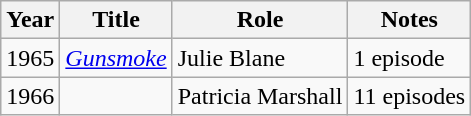<table class="wikitable sortable">
<tr>
<th>Year</th>
<th>Title</th>
<th>Role</th>
<th class="unsortable">Notes</th>
</tr>
<tr>
<td>1965</td>
<td><em><a href='#'>Gunsmoke</a></em></td>
<td>Julie Blane</td>
<td>1 episode</td>
</tr>
<tr>
<td>1966</td>
<td><em></em></td>
<td>Patricia Marshall</td>
<td>11 episodes</td>
</tr>
</table>
